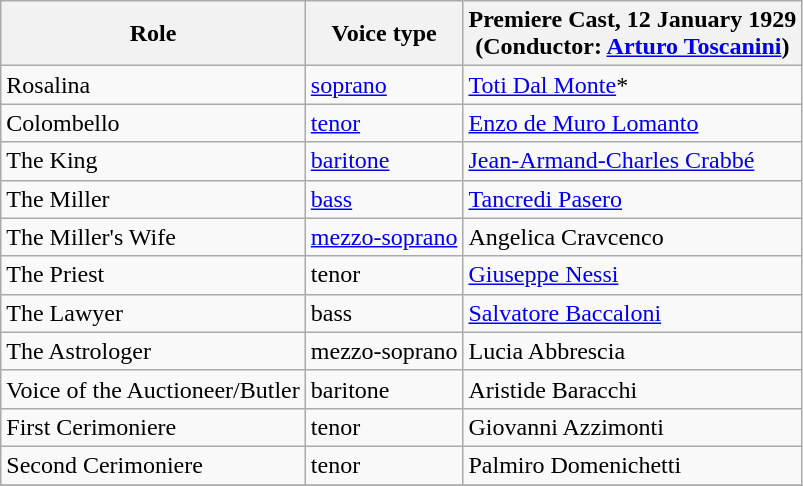<table class="wikitable">
<tr>
<th>Role</th>
<th>Voice type</th>
<th>Premiere Cast, 12 January 1929<br>(Conductor: <a href='#'>Arturo Toscanini</a>)</th>
</tr>
<tr>
<td>Rosalina</td>
<td><a href='#'>soprano</a></td>
<td><a href='#'>Toti Dal Monte</a>*</td>
</tr>
<tr>
<td>Colombello</td>
<td><a href='#'>tenor</a></td>
<td><a href='#'>Enzo de Muro Lomanto</a></td>
</tr>
<tr>
<td>The King</td>
<td><a href='#'>baritone</a></td>
<td><a href='#'>Jean-Armand-Charles Crabbé</a></td>
</tr>
<tr>
<td>The Miller</td>
<td><a href='#'>bass</a></td>
<td><a href='#'>Tancredi Pasero</a></td>
</tr>
<tr>
<td>The Miller's Wife</td>
<td><a href='#'>mezzo-soprano</a></td>
<td>Angelica Cravcenco</td>
</tr>
<tr>
<td>The Priest</td>
<td>tenor</td>
<td><a href='#'>Giuseppe Nessi</a></td>
</tr>
<tr>
<td>The Lawyer</td>
<td>bass</td>
<td><a href='#'>Salvatore Baccaloni</a></td>
</tr>
<tr>
<td>The Astrologer</td>
<td>mezzo-soprano</td>
<td>Lucia Abbrescia</td>
</tr>
<tr>
<td>Voice of the Auctioneer/Butler</td>
<td>baritone</td>
<td>Aristide Baracchi</td>
</tr>
<tr>
<td>First Cerimoniere</td>
<td>tenor</td>
<td>Giovanni Azzimonti</td>
</tr>
<tr>
<td>Second Cerimoniere</td>
<td>tenor</td>
<td>Palmiro Domenichetti</td>
</tr>
<tr>
</tr>
</table>
